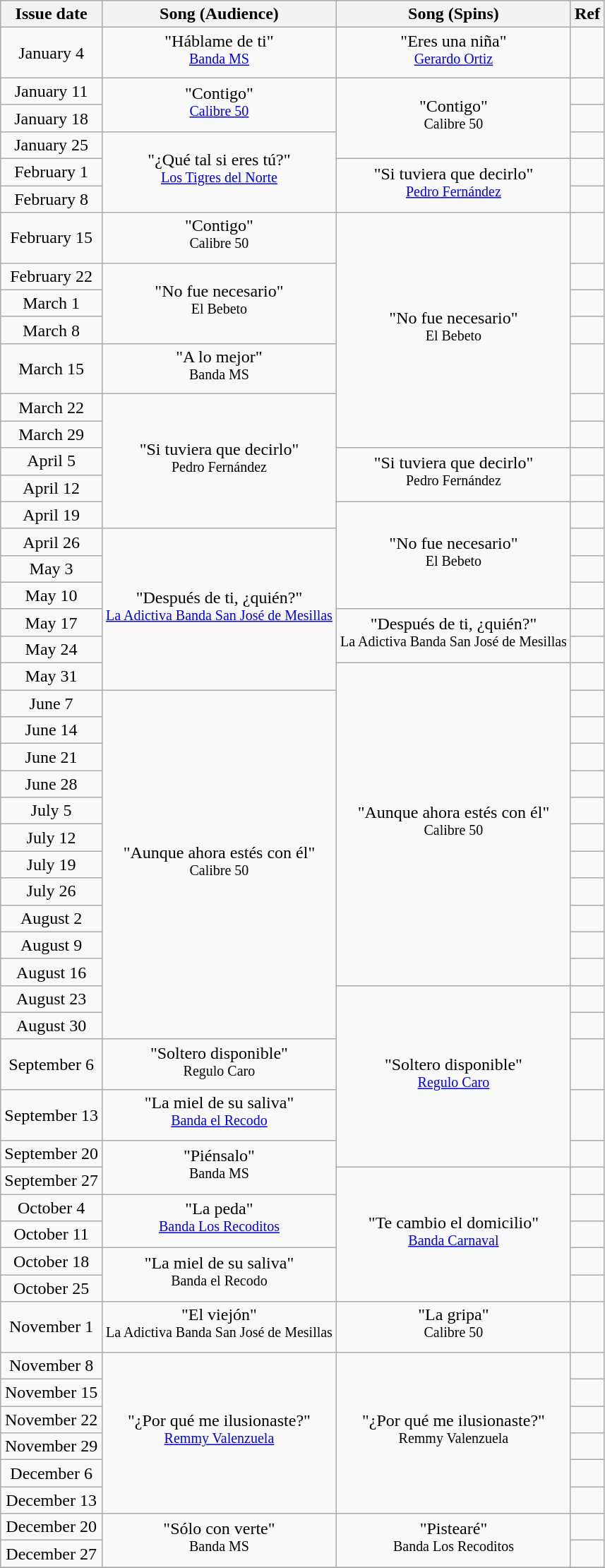<table class="wikitable" style="text-align: center;">
<tr>
<th>Issue date</th>
<th>Song (Audience)</th>
<th>Song (Spins)</th>
<th>Ref</th>
</tr>
<tr>
<td>January 4</td>
<td>"Háblame de ti"<br><sup><a href='#'>Banda MS</a></sup></td>
<td>"Eres una niña"<br><sup><a href='#'>Gerardo Ortiz</a></sup></td>
<td></td>
</tr>
<tr>
<td>January 11</td>
<td rowspan="2">"Contigo"<br><sup><a href='#'>Calibre 50</a></sup></td>
<td rowspan="3">"Contigo"<br><sup>Calibre 50</sup></td>
<td></td>
</tr>
<tr>
<td>January 18</td>
<td></td>
</tr>
<tr>
<td>January 25</td>
<td rowspan="3">"¿Qué tal si eres tú?"<br><sup><a href='#'>Los Tigres del Norte</a></sup></td>
<td></td>
</tr>
<tr>
<td>February 1</td>
<td rowspan="2">"Si tuviera que decirlo"<br><sup><a href='#'>Pedro Fernández</a></sup></td>
<td></td>
</tr>
<tr>
<td>February 8</td>
<td></td>
</tr>
<tr>
<td>February 15</td>
<td rowspan="1">"Contigo"<br><sup>Calibre 50</sup></td>
<td rowspan="7">"No fue necesario"<br><sup>El Bebeto</sup></td>
<td></td>
</tr>
<tr>
<td>February 22</td>
<td rowspan="3">"No fue necesario"<br><sup>El Bebeto</sup></td>
<td></td>
</tr>
<tr>
<td>March 1</td>
<td></td>
</tr>
<tr>
<td>March 8</td>
<td></td>
</tr>
<tr>
<td>March 15</td>
<td rowspan="1">"A lo mejor"<br><sup>Banda MS</sup></td>
<td></td>
</tr>
<tr>
<td>March 22</td>
<td rowspan="5">"Si tuviera que decirlo"<br><sup>Pedro Fernández</sup></td>
<td></td>
</tr>
<tr>
<td>March 29</td>
<td></td>
</tr>
<tr>
<td>April 5</td>
<td rowspan="2">"Si tuviera que decirlo"<br><sup>Pedro Fernández</sup></td>
<td></td>
</tr>
<tr>
<td>April 12</td>
<td></td>
</tr>
<tr>
<td>April 19</td>
<td rowspan="4">"No fue necesario"<br><sup>El Bebeto</sup></td>
<td></td>
</tr>
<tr>
<td>April 26</td>
<td rowspan="6">"Después de ti, ¿quién?"<br><sup><a href='#'>La Adictiva Banda San José de Mesillas</a></sup></td>
<td></td>
</tr>
<tr>
<td>May 3</td>
<td></td>
</tr>
<tr>
<td>May 10</td>
<td></td>
</tr>
<tr>
<td>May 17</td>
<td rowspan="2">"Después de ti, ¿quién?"<br><sup>La Adictiva Banda San José de Mesillas</sup></td>
<td></td>
</tr>
<tr>
<td>May 24</td>
<td></td>
</tr>
<tr>
<td>May 31</td>
<td rowspan="12">"Aunque ahora estés con él"<br><sup>Calibre 50</sup></td>
<td></td>
</tr>
<tr>
<td>June 7</td>
<td rowspan="13">"Aunque ahora estés con él"<br><sup>Calibre 50</sup></td>
<td></td>
</tr>
<tr>
<td>June 14</td>
<td></td>
</tr>
<tr>
<td>June 21</td>
<td></td>
</tr>
<tr>
<td>June 28</td>
<td></td>
</tr>
<tr>
<td>July 5</td>
<td></td>
</tr>
<tr>
<td>July 12</td>
<td></td>
</tr>
<tr>
<td>July 19</td>
<td></td>
</tr>
<tr>
<td>July 26</td>
<td></td>
</tr>
<tr>
<td>August 2</td>
<td></td>
</tr>
<tr>
<td>August 9</td>
<td></td>
</tr>
<tr>
<td>August 16</td>
<td></td>
</tr>
<tr>
<td>August 23</td>
<td rowspan="5">"Soltero disponible"<br><sup><a href='#'>Regulo Caro</a></sup></td>
<td></td>
</tr>
<tr>
<td>August 30</td>
<td></td>
</tr>
<tr>
<td>September 6</td>
<td rowspan="1">"Soltero disponible"<br><sup>Regulo Caro</sup></td>
<td></td>
</tr>
<tr>
<td>September 13</td>
<td rowspan="1">"La miel de su saliva"<br><sup><a href='#'>Banda el Recodo</a></sup></td>
<td></td>
</tr>
<tr>
<td>September 20</td>
<td rowspan="2">"Piénsalo"<br><sup>Banda MS</sup></td>
<td></td>
</tr>
<tr>
<td>September 27</td>
<td rowspan="5">"Te cambio el domicilio"<br><sup><a href='#'>Banda Carnaval</a></sup></td>
<td></td>
</tr>
<tr>
<td>October 4</td>
<td rowspan="2">"La peda"<br><sup><a href='#'>Banda Los Recoditos</a></sup></td>
<td></td>
</tr>
<tr>
<td>October 11</td>
<td></td>
</tr>
<tr>
<td>October 18</td>
<td rowspan="2">"La miel de su saliva"<br><sup>Banda el Recodo</sup></td>
<td></td>
</tr>
<tr>
<td>October 25</td>
<td></td>
</tr>
<tr>
<td>November 1</td>
<td rowspan="1">"El viejón"<br><sup>La Adictiva Banda San José de Mesillas</sup></td>
<td rowspan="1">"La gripa"<br><sup>Calibre 50</sup></td>
<td></td>
</tr>
<tr>
<td>November 8</td>
<td rowspan="6">"¿Por qué me ilusionaste?"<br><sup><a href='#'>Remmy Valenzuela</a></sup></td>
<td rowspan="6">"¿Por qué me ilusionaste?"<br><sup>Remmy Valenzuela</sup></td>
<td></td>
</tr>
<tr>
<td>November 15</td>
<td></td>
</tr>
<tr>
<td>November 22</td>
<td></td>
</tr>
<tr>
<td>November 29</td>
<td></td>
</tr>
<tr>
<td>December 6</td>
<td></td>
</tr>
<tr>
<td>December 13</td>
<td></td>
</tr>
<tr>
<td>December 20</td>
<td rowspan="2">"Sólo con verte"<br><sup>Banda MS</sup></td>
<td rowspan="2">"Pistearé"<br><sup>Banda Los Recoditos</sup></td>
<td></td>
</tr>
<tr>
<td>December 27</td>
<td></td>
</tr>
<tr>
</tr>
</table>
